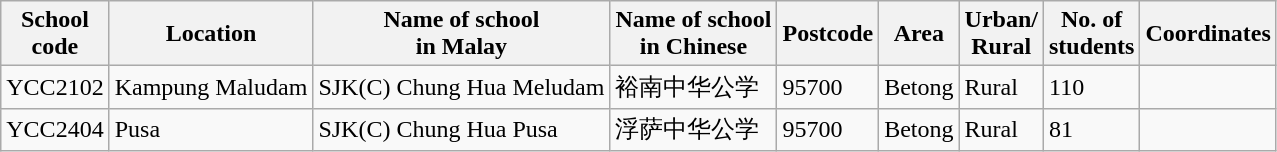<table class="wikitable sortable">
<tr>
<th>School<br>code</th>
<th>Location</th>
<th>Name of school<br>in Malay</th>
<th>Name of school<br>in Chinese</th>
<th>Postcode</th>
<th>Area</th>
<th>Urban/<br>Rural</th>
<th>No. of<br>students</th>
<th>Coordinates</th>
</tr>
<tr>
<td>YCC2102</td>
<td>Kampung Maludam</td>
<td>SJK(C) Chung Hua Meludam</td>
<td>裕南中华公学</td>
<td>95700</td>
<td>Betong</td>
<td>Rural</td>
<td>110</td>
<td></td>
</tr>
<tr>
<td>YCC2404</td>
<td>Pusa</td>
<td>SJK(C) Chung Hua Pusa</td>
<td>浮萨中华公学</td>
<td>95700</td>
<td>Betong</td>
<td>Rural</td>
<td>81</td>
<td></td>
</tr>
</table>
